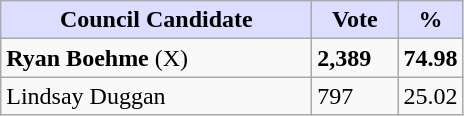<table class="wikitable sortable">
<tr>
<th style="background:#ddf; width:200px;">Council Candidate</th>
<th style="background:#ddf; width:50px;">Vote</th>
<th style="background:#ddf; width:30px;">%</th>
</tr>
<tr>
<td><strong>Ryan Boehme</strong> (X)</td>
<td><strong>2,389</strong></td>
<td><strong>74.98</strong></td>
</tr>
<tr>
<td>Lindsay Duggan</td>
<td>797</td>
<td>25.02</td>
</tr>
</table>
